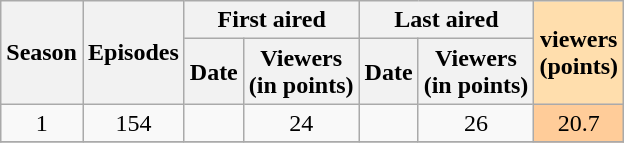<table class="wikitable" style="text-align: center">
<tr>
<th scope="col" rowspan="2">Season</th>
<th scope="col" rowspan="2" colspan="1">Episodes</th>
<th scope="col" colspan="2">First aired</th>
<th scope="col" colspan="2">Last aired</th>
<th style="background:#ffdead;" rowspan="2"> viewers <br> (points)</th>
</tr>
<tr>
<th scope="col">Date</th>
<th scope="col">Viewers<br>(in points)</th>
<th scope="col">Date</th>
<th scope="col">Viewers<br>(in points)</th>
</tr>
<tr>
<td>1</td>
<td>154</td>
<td></td>
<td>24</td>
<td></td>
<td>26</td>
<td style="background:#fc9;">20.7</td>
</tr>
<tr>
</tr>
</table>
